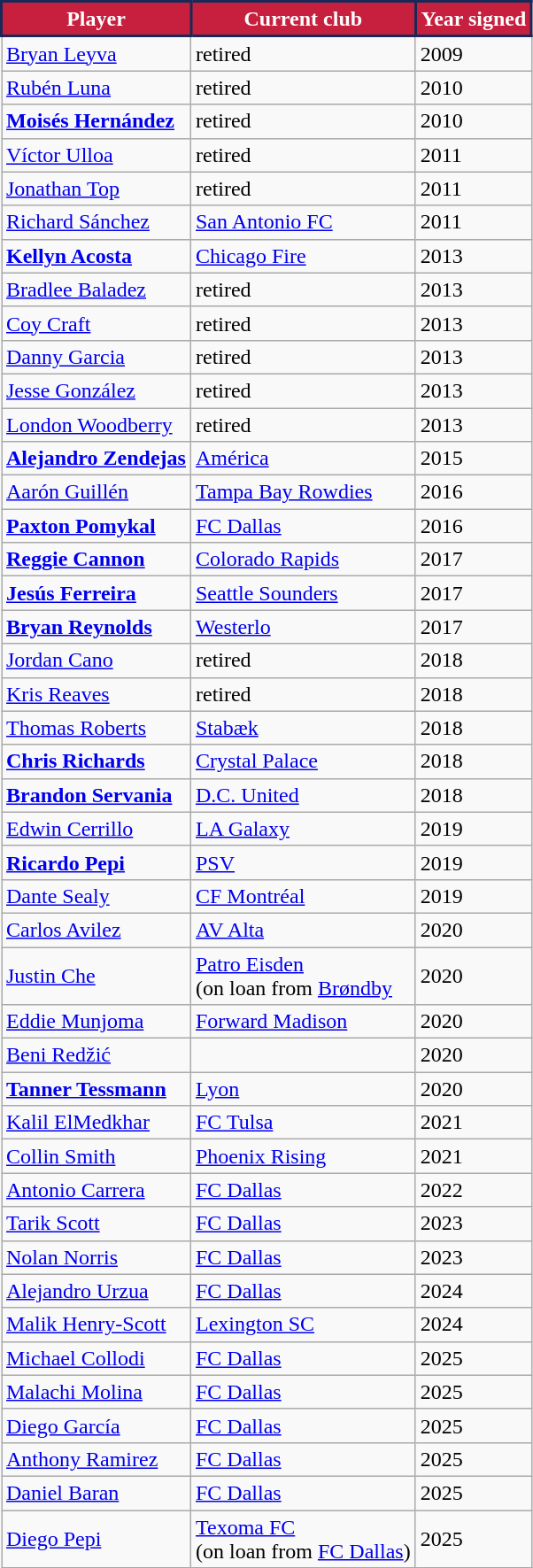<table class="wikitable" style="text-align:center">
<tr>
<th style="background:#C6203E; color:#FFFFFF; border:2px solid #1A2857;">Player</th>
<th style="background:#C6203E; color:#FFFFFF; border:2px solid #1A2857;">Current club</th>
<th style="background:#C6203E; color:#FFFFFF; border:2px solid #1A2857;">Year signed</th>
</tr>
<tr>
<td align=left> <a href='#'>Bryan Leyva</a></td>
<td align=left>retired</td>
<td align=left>2009</td>
</tr>
<tr>
<td align=left> <a href='#'>Rubén Luna</a></td>
<td align=left>retired</td>
<td align=left>2010</td>
</tr>
<tr>
<td align=left> <strong><a href='#'>Moisés Hernández</a></strong></td>
<td align=left>retired</td>
<td align=left>2010</td>
</tr>
<tr>
<td align=left> <a href='#'>Víctor Ulloa</a></td>
<td align=left>retired</td>
<td align=left>2011</td>
</tr>
<tr>
<td align=left> <a href='#'>Jonathan Top</a></td>
<td align=left>retired</td>
<td align=left>2011</td>
</tr>
<tr>
<td align=left> <a href='#'>Richard Sánchez</a></td>
<td align=left> <a href='#'>San Antonio FC</a></td>
<td align=left>2011</td>
</tr>
<tr>
<td align=left> <strong><a href='#'>Kellyn Acosta</a></strong></td>
<td align=left> <a href='#'>Chicago Fire</a></td>
<td align=left>2013</td>
</tr>
<tr>
<td align=left> <a href='#'>Bradlee Baladez</a></td>
<td align=left>retired</td>
<td align=left>2013</td>
</tr>
<tr>
<td align=left> <a href='#'>Coy Craft</a></td>
<td align=left>retired</td>
<td align=left>2013</td>
</tr>
<tr>
<td align=left> <a href='#'>Danny Garcia</a></td>
<td align=left>retired</td>
<td align=left>2013</td>
</tr>
<tr>
<td align=left> <a href='#'>Jesse González</a></td>
<td align=left>retired</td>
<td align=left>2013</td>
</tr>
<tr>
<td align=left> <a href='#'>London Woodberry</a></td>
<td align=left>retired</td>
<td align=left>2013</td>
</tr>
<tr>
<td align=left> <strong><a href='#'>Alejandro Zendejas</a></strong></td>
<td align=left> <a href='#'>América</a></td>
<td align=left>2015</td>
</tr>
<tr>
<td align=left> <a href='#'>Aarón Guillén</a></td>
<td align=left> <a href='#'>Tampa Bay Rowdies</a></td>
<td align=left>2016</td>
</tr>
<tr>
<td align=left> <strong><a href='#'>Paxton Pomykal</a></strong></td>
<td align=left> <a href='#'>FC Dallas</a></td>
<td align=left>2016</td>
</tr>
<tr>
<td align=left> <strong><a href='#'>Reggie Cannon</a></strong></td>
<td align=left> <a href='#'>Colorado Rapids</a></td>
<td align=left>2017</td>
</tr>
<tr>
<td align=left> <strong><a href='#'>Jesús Ferreira</a></strong></td>
<td align=left> <a href='#'>Seattle Sounders</a></td>
<td align=left>2017</td>
</tr>
<tr>
<td align=left> <strong><a href='#'>Bryan Reynolds</a></strong></td>
<td align=left> <a href='#'>Westerlo</a></td>
<td align=left>2017</td>
</tr>
<tr>
<td align=left> <a href='#'>Jordan Cano</a></td>
<td align=left>retired</td>
<td align=left>2018</td>
</tr>
<tr>
<td align=left> <a href='#'>Kris Reaves</a></td>
<td align=left>retired</td>
<td align=left>2018</td>
</tr>
<tr>
<td align=left> <a href='#'>Thomas Roberts</a></td>
<td align=left> <a href='#'>Stabæk</a></td>
<td align=left>2018</td>
</tr>
<tr>
<td align=left> <strong><a href='#'>Chris Richards</a></strong></td>
<td align=left> <a href='#'>Crystal Palace</a></td>
<td align=left>2018</td>
</tr>
<tr>
<td align=left> <strong><a href='#'>Brandon Servania</a></strong></td>
<td align=left> <a href='#'>D.C. United</a></td>
<td align=left>2018</td>
</tr>
<tr>
<td align=left> <a href='#'>Edwin Cerrillo</a></td>
<td align=left> <a href='#'>LA Galaxy</a></td>
<td align=left>2019</td>
</tr>
<tr>
<td align=left> <strong><a href='#'>Ricardo Pepi</a></strong></td>
<td align=left> <a href='#'>PSV</a></td>
<td align=left>2019</td>
</tr>
<tr>
<td align=left> <a href='#'>Dante Sealy</a></td>
<td align=left> <a href='#'>CF Montréal</a></td>
<td align=left>2019</td>
</tr>
<tr>
<td align=left> <a href='#'>Carlos Avilez</a></td>
<td align=left> <a href='#'>AV Alta</a></td>
<td align=left>2020</td>
</tr>
<tr>
<td align=left> <a href='#'>Justin Che</a></td>
<td align=left> <a href='#'>Patro Eisden</a><br>(on loan from  <a href='#'>Brøndby</a></td>
<td align=left>2020</td>
</tr>
<tr>
<td align=left> <a href='#'>Eddie Munjoma</a></td>
<td align=left> <a href='#'>Forward Madison</a></td>
<td align=left>2020</td>
</tr>
<tr>
<td align=left> <a href='#'>Beni Redžić</a></td>
<td align=left></td>
<td align=left>2020</td>
</tr>
<tr>
<td align=left> <strong><a href='#'>Tanner Tessmann</a></strong></td>
<td align=left> <a href='#'>Lyon</a></td>
<td align=left>2020</td>
</tr>
<tr>
<td align=left> <a href='#'>Kalil ElMedkhar</a></td>
<td align=left> <a href='#'>FC Tulsa</a></td>
<td align=left>2021</td>
</tr>
<tr>
<td align=left> <a href='#'>Collin Smith</a></td>
<td align=left> <a href='#'>Phoenix Rising</a></td>
<td align=left>2021</td>
</tr>
<tr>
<td align=left> <a href='#'>Antonio Carrera</a></td>
<td align=left> <a href='#'>FC Dallas</a></td>
<td align=left>2022</td>
</tr>
<tr>
<td align=left> <a href='#'>Tarik Scott</a></td>
<td align=left> <a href='#'>FC Dallas</a></td>
<td align=left>2023</td>
</tr>
<tr>
<td align=left> <a href='#'>Nolan Norris</a></td>
<td align=left> <a href='#'>FC Dallas</a></td>
<td align=left>2023</td>
</tr>
<tr>
<td align=left> <a href='#'>Alejandro Urzua</a></td>
<td align=left> <a href='#'>FC Dallas</a></td>
<td align=left>2024</td>
</tr>
<tr>
<td align=left> <a href='#'>Malik Henry-Scott</a></td>
<td align=left> <a href='#'>Lexington SC</a></td>
<td align=left>2024</td>
</tr>
<tr>
<td align=left> <a href='#'>Michael Collodi</a></td>
<td align=left> <a href='#'>FC Dallas</a></td>
<td align=left>2025</td>
</tr>
<tr>
<td align=left> <a href='#'>Malachi Molina</a></td>
<td align=left> <a href='#'>FC Dallas</a></td>
<td align=left>2025</td>
</tr>
<tr>
<td align=left> <a href='#'>Diego García</a></td>
<td align=left> <a href='#'>FC Dallas</a></td>
<td align=left>2025</td>
</tr>
<tr>
<td align=left> <a href='#'>Anthony Ramirez</a></td>
<td align=left> <a href='#'>FC Dallas</a></td>
<td align=left>2025</td>
</tr>
<tr>
<td align=left> <a href='#'>Daniel Baran</a></td>
<td align=left> <a href='#'>FC Dallas</a></td>
<td align=left>2025</td>
</tr>
<tr>
<td align=left> <a href='#'>Diego Pepi</a></td>
<td align=left> <a href='#'>Texoma FC</a><br>(on loan from  <a href='#'>FC Dallas</a>)</td>
<td align=left>2025</td>
</tr>
<tr>
</tr>
</table>
